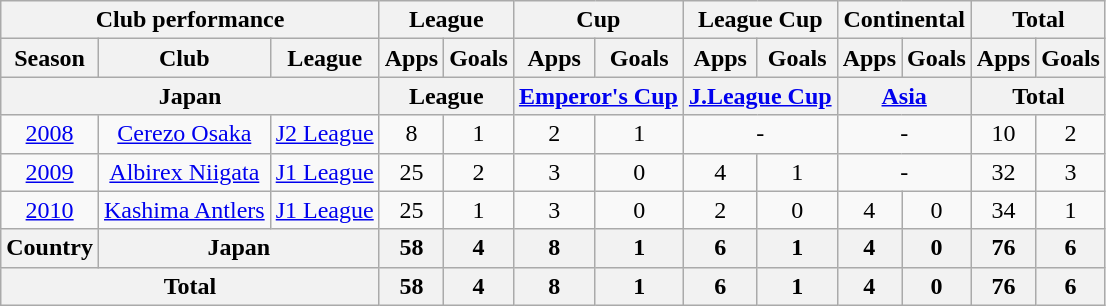<table class="wikitable" style="text-align:center;">
<tr>
<th colspan=3>Club performance</th>
<th colspan=2>League</th>
<th colspan=2>Cup</th>
<th colspan=2>League Cup</th>
<th colspan=2>Continental</th>
<th colspan=2>Total</th>
</tr>
<tr>
<th>Season</th>
<th>Club</th>
<th>League</th>
<th>Apps</th>
<th>Goals</th>
<th>Apps</th>
<th>Goals</th>
<th>Apps</th>
<th>Goals</th>
<th>Apps</th>
<th>Goals</th>
<th>Apps</th>
<th>Goals</th>
</tr>
<tr>
<th colspan=3>Japan</th>
<th colspan=2>League</th>
<th colspan=2><a href='#'>Emperor's Cup</a></th>
<th colspan=2><a href='#'>J.League Cup</a></th>
<th colspan=2><a href='#'>Asia</a></th>
<th colspan=2>Total</th>
</tr>
<tr>
<td><a href='#'>2008</a></td>
<td><a href='#'>Cerezo Osaka</a></td>
<td><a href='#'>J2 League</a></td>
<td>8</td>
<td>1</td>
<td>2</td>
<td>1</td>
<td colspan="2">-</td>
<td colspan="2">-</td>
<td>10</td>
<td>2</td>
</tr>
<tr>
<td><a href='#'>2009</a></td>
<td><a href='#'>Albirex Niigata</a></td>
<td><a href='#'>J1 League</a></td>
<td>25</td>
<td>2</td>
<td>3</td>
<td>0</td>
<td>4</td>
<td>1</td>
<td colspan="2">-</td>
<td>32</td>
<td>3</td>
</tr>
<tr>
<td><a href='#'>2010</a></td>
<td><a href='#'>Kashima Antlers</a></td>
<td><a href='#'>J1 League</a></td>
<td>25</td>
<td>1</td>
<td>3</td>
<td>0</td>
<td>2</td>
<td>0</td>
<td>4</td>
<td>0</td>
<td>34</td>
<td>1</td>
</tr>
<tr>
<th rowspan=1>Country</th>
<th colspan=2>Japan</th>
<th>58</th>
<th>4</th>
<th>8</th>
<th>1</th>
<th>6</th>
<th>1</th>
<th>4</th>
<th>0</th>
<th>76</th>
<th>6</th>
</tr>
<tr>
<th colspan=3>Total</th>
<th>58</th>
<th>4</th>
<th>8</th>
<th>1</th>
<th>6</th>
<th>1</th>
<th>4</th>
<th>0</th>
<th>76</th>
<th>6</th>
</tr>
</table>
